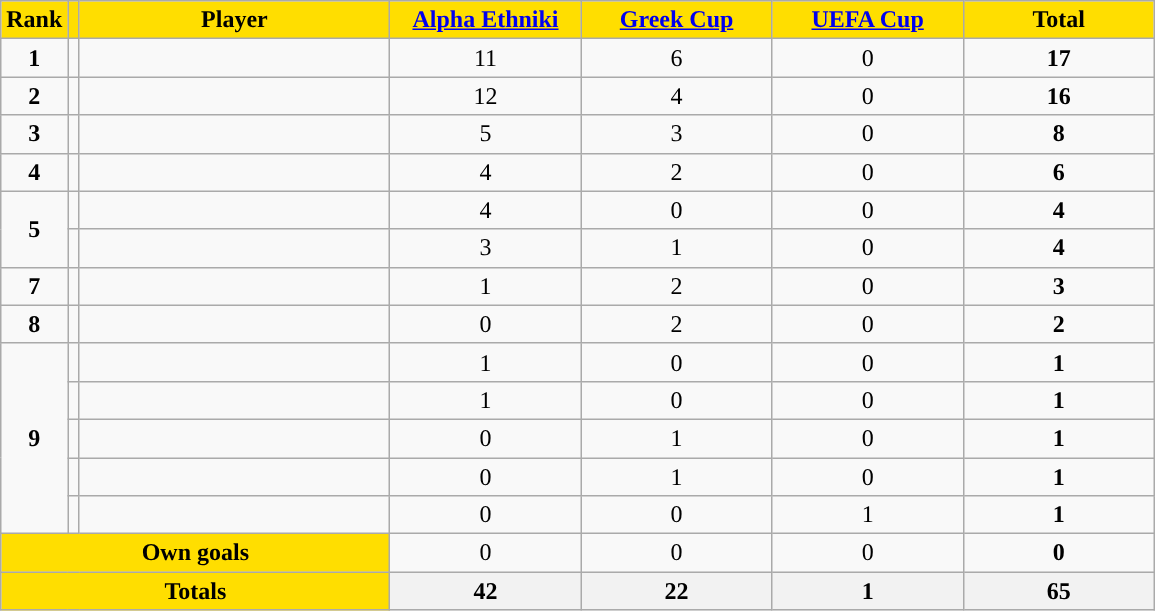<table class="wikitable sortable" style="text-align: center">
<tr>
<th style="background:#FFDE00">Rank</th>
<th style="background:#FFDE00"></th>
<th width=200 style="background:#FFDE00">Player</th>
<th width=120 style="background:#FFDE00"><a href='#'>Alpha Ethniki</a></th>
<th width=120 style="background:#FFDE00"><a href='#'>Greek Cup</a></th>
<th width=120 style="background:#FFDE00"><a href='#'>UEFA Cup</a></th>
<th width=120 style="background:#FFDE00">Total</th>
</tr>
<tr>
<td><strong>1</strong></td>
<td></td>
<td align=left></td>
<td>11</td>
<td>6</td>
<td>0</td>
<td><strong>17</strong></td>
</tr>
<tr>
<td><strong>2</strong></td>
<td></td>
<td align=left></td>
<td>12</td>
<td>4</td>
<td>0</td>
<td><strong>16</strong></td>
</tr>
<tr>
<td><strong>3</strong></td>
<td></td>
<td align=left></td>
<td>5</td>
<td>3</td>
<td>0</td>
<td><strong>8</strong></td>
</tr>
<tr>
<td><strong>4</strong></td>
<td></td>
<td align=left></td>
<td>4</td>
<td>2</td>
<td>0</td>
<td><strong>6</strong></td>
</tr>
<tr>
<td rowspan=2><strong>5</strong></td>
<td></td>
<td align=left></td>
<td>4</td>
<td>0</td>
<td>0</td>
<td><strong>4</strong></td>
</tr>
<tr>
<td></td>
<td align=left></td>
<td>3</td>
<td>1</td>
<td>0</td>
<td><strong>4</strong></td>
</tr>
<tr>
<td><strong>7</strong></td>
<td></td>
<td align=left></td>
<td>1</td>
<td>2</td>
<td>0</td>
<td><strong>3</strong></td>
</tr>
<tr>
<td><strong>8</strong></td>
<td></td>
<td align=left></td>
<td>0</td>
<td>2</td>
<td>0</td>
<td><strong>2</strong></td>
</tr>
<tr>
<td rowspan=5><strong>9</strong></td>
<td></td>
<td align=left></td>
<td>1</td>
<td>0</td>
<td>0</td>
<td><strong>1</strong></td>
</tr>
<tr>
<td></td>
<td align=left></td>
<td>1</td>
<td>0</td>
<td>0</td>
<td><strong>1</strong></td>
</tr>
<tr>
<td></td>
<td align=left></td>
<td>0</td>
<td>1</td>
<td>0</td>
<td><strong>1</strong></td>
</tr>
<tr>
<td></td>
<td align=left></td>
<td>0</td>
<td>1</td>
<td>0</td>
<td><strong>1</strong></td>
</tr>
<tr>
<td></td>
<td align=left></td>
<td>0</td>
<td>0</td>
<td>1</td>
<td><strong>1</strong></td>
</tr>
<tr class="sortbottom">
<td colspan=3 style="background:#FFDE00"><strong>Own goals</strong></td>
<td>0</td>
<td>0</td>
<td>0</td>
<td><strong>0</strong></td>
</tr>
<tr class="sortbottom">
<th colspan=3 style="background:#FFDE00"><strong>Totals</strong></th>
<th><strong>42</strong></th>
<th><strong>22</strong></th>
<th><strong> 1</strong></th>
<th><strong>65</strong></th>
</tr>
</table>
